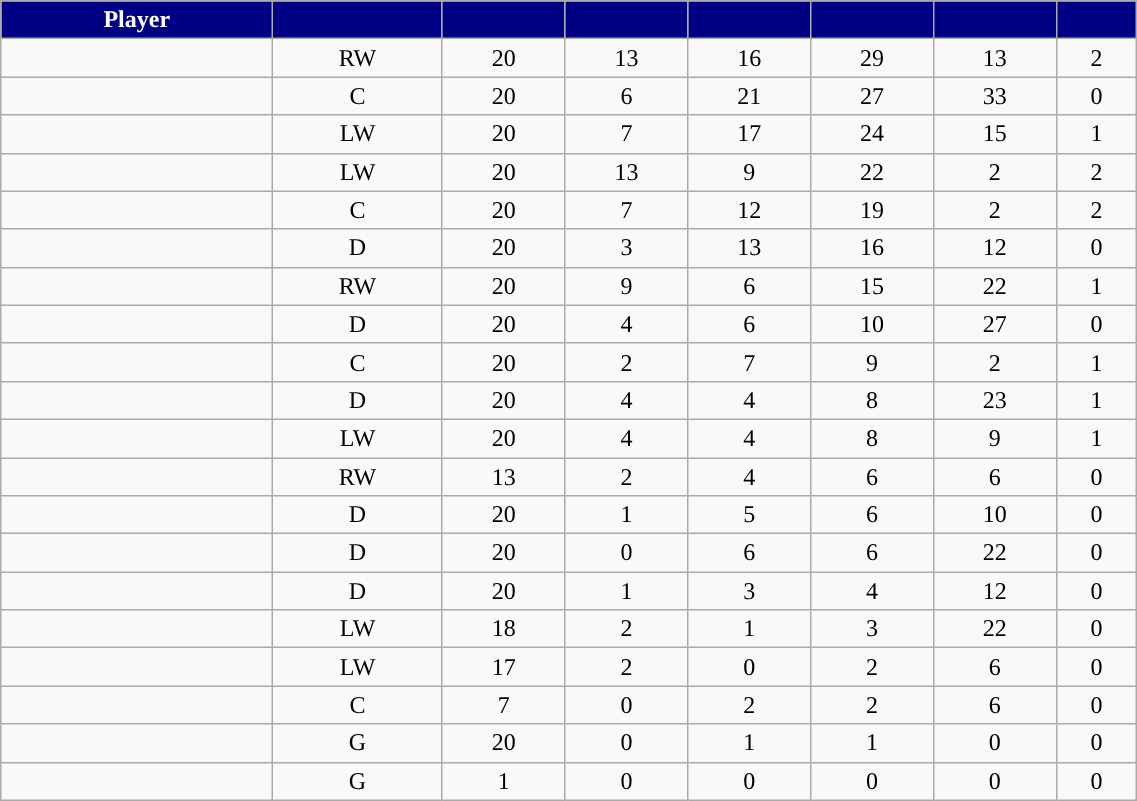<table style="width:60%;" class="wikitable sortable">
<tr align=center>
<th style="color:white; background:#000084; ">Player</th>
<th style="color:white; background:#000084; "></th>
<th style="color:white; background:#000084; "></th>
<th style="color:white; background:#000084; "></th>
<th style="color:white; background:#000084; "></th>
<th style="color:white; background:#000084; "></th>
<th style="color:white; background:#000084; "></th>
<th style="color:white; background:#000084; "></th>
</tr>
<tr align="center">
<td align="right"></td>
<td>RW</td>
<td>20</td>
<td>13</td>
<td>16</td>
<td>29</td>
<td>13</td>
<td>2</td>
</tr>
<tr align="center">
<td align="right"></td>
<td>C</td>
<td>20</td>
<td>6</td>
<td>21</td>
<td>27</td>
<td>33</td>
<td>0</td>
</tr>
<tr align="center">
<td align="right"></td>
<td>LW</td>
<td>20</td>
<td>7</td>
<td>17</td>
<td>24</td>
<td>15</td>
<td>1</td>
</tr>
<tr align="center">
<td align="right"></td>
<td>LW</td>
<td>20</td>
<td>13</td>
<td>9</td>
<td>22</td>
<td>2</td>
<td>2</td>
</tr>
<tr align="center">
<td align="right"></td>
<td>C</td>
<td>20</td>
<td>7</td>
<td>12</td>
<td>19</td>
<td>2</td>
<td>2</td>
</tr>
<tr align="center">
<td align="right"></td>
<td>D</td>
<td>20</td>
<td>3</td>
<td>13</td>
<td>16</td>
<td>12</td>
<td>0</td>
</tr>
<tr align="center">
<td align="right"></td>
<td>RW</td>
<td>20</td>
<td>9</td>
<td>6</td>
<td>15</td>
<td>22</td>
<td>1</td>
</tr>
<tr align="center">
<td align="right"></td>
<td>D</td>
<td>20</td>
<td>4</td>
<td>6</td>
<td>10</td>
<td>27</td>
<td>0</td>
</tr>
<tr align="center">
<td align="right"></td>
<td>C</td>
<td>20</td>
<td>2</td>
<td>7</td>
<td>9</td>
<td>2</td>
<td>1</td>
</tr>
<tr align="center">
<td align="right"></td>
<td>D</td>
<td>20</td>
<td>4</td>
<td>4</td>
<td>8</td>
<td>23</td>
<td>1</td>
</tr>
<tr align="center">
<td align="right"></td>
<td>LW</td>
<td>20</td>
<td>4</td>
<td>4</td>
<td>8</td>
<td>9</td>
<td>1</td>
</tr>
<tr align="center">
<td align="right"></td>
<td>RW</td>
<td>13</td>
<td>2</td>
<td>4</td>
<td>6</td>
<td>6</td>
<td>0</td>
</tr>
<tr align="center">
<td align="right"></td>
<td>D</td>
<td>20</td>
<td>1</td>
<td>5</td>
<td>6</td>
<td>10</td>
<td>0</td>
</tr>
<tr align="center">
<td align="right"></td>
<td>D</td>
<td>20</td>
<td>0</td>
<td>6</td>
<td>6</td>
<td>22</td>
<td>0</td>
</tr>
<tr align="center">
<td align="right"></td>
<td>D</td>
<td>20</td>
<td>1</td>
<td>3</td>
<td>4</td>
<td>12</td>
<td>0</td>
</tr>
<tr align="center">
<td align="right"></td>
<td>LW</td>
<td>18</td>
<td>2</td>
<td>1</td>
<td>3</td>
<td>22</td>
<td>0</td>
</tr>
<tr align="center">
<td align="right"></td>
<td>LW</td>
<td>17</td>
<td>2</td>
<td>0</td>
<td>2</td>
<td>6</td>
<td>0</td>
</tr>
<tr align="center">
<td align="right"></td>
<td>C</td>
<td>7</td>
<td>0</td>
<td>2</td>
<td>2</td>
<td>6</td>
<td>0</td>
</tr>
<tr align="center">
<td align="right"></td>
<td>G</td>
<td>20</td>
<td>0</td>
<td>1</td>
<td>1</td>
<td>0</td>
<td>0</td>
</tr>
<tr align="center">
<td align="right"></td>
<td>G</td>
<td>1</td>
<td>0</td>
<td>0</td>
<td>0</td>
<td>0</td>
<td>0</td>
</tr>
</table>
